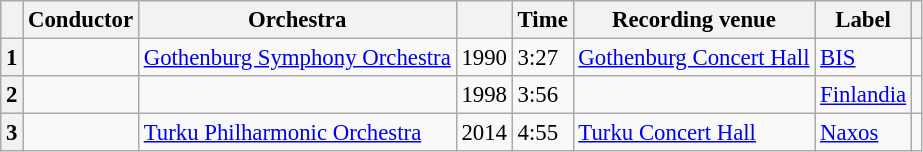<table class="wikitable" style="margin-right:0; font-size:95%">
<tr>
<th scope="col"></th>
<th scope="col">Conductor</th>
<th scope="col">Orchestra</th>
<th scope="col"></th>
<th scope="col">Time</th>
<th scope="col">Recording venue</th>
<th scope="col">Label</th>
<th scope="col"class="unsortable"></th>
</tr>
<tr>
<th scope="row">1</th>
<td></td>
<td><a href='#'>Gothenburg Symphony Orchestra</a></td>
<td>1990</td>
<td>3:27</td>
<td><a href='#'>Gothenburg Concert Hall</a></td>
<td><a href='#'>BIS</a></td>
<td></td>
</tr>
<tr>
<th scope="row">2</th>
<td></td>
<td></td>
<td>1998</td>
<td>3:56</td>
<td></td>
<td><a href='#'>Finlandia</a></td>
<td></td>
</tr>
<tr>
<th scope="row">3</th>
<td></td>
<td><a href='#'>Turku Philharmonic Orchestra</a></td>
<td>2014</td>
<td>4:55</td>
<td><a href='#'>Turku Concert Hall</a></td>
<td><a href='#'>Naxos</a></td>
<td></td>
</tr>
</table>
